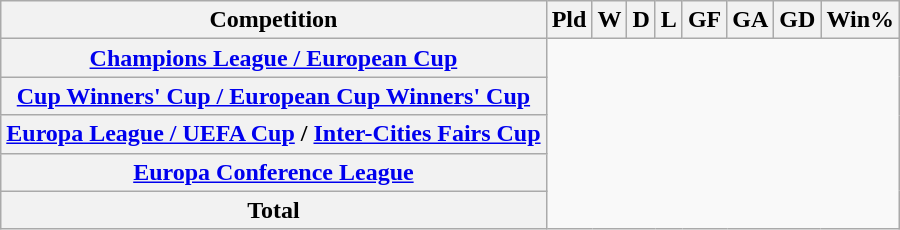<table class="wikitable unsortable plainrowheaders" style="text-align:center">
<tr>
<th scope="col">Competition</th>
<th scope="col">Pld</th>
<th scope="col">W</th>
<th scope="col">D</th>
<th scope="col">L</th>
<th scope="col">GF</th>
<th scope="col">GA</th>
<th scope="col">GD</th>
<th scope="col">Win%</th>
</tr>
<tr>
<th scope="row" align=left><a href='#'>Champions League / European Cup</a><br></th>
</tr>
<tr>
<th scope="row" align=left><a href='#'>Cup Winners' Cup / European Cup Winners' Cup</a><br></th>
</tr>
<tr>
<th scope="row" align=left><a href='#'>Europa League / UEFA Cup</a> / <a href='#'>Inter-Cities Fairs Cup</a><br></th>
</tr>
<tr>
<th scope="row" align=left><a href='#'>Europa Conference League</a><br></th>
</tr>
<tr>
<th>Total<br></th>
</tr>
</table>
